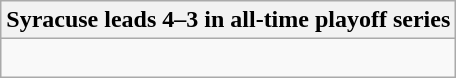<table class="wikitable collapsible collapsed">
<tr>
<th>Syracuse leads 4–3 in all-time playoff series</th>
</tr>
<tr>
<td><br>





</td>
</tr>
</table>
